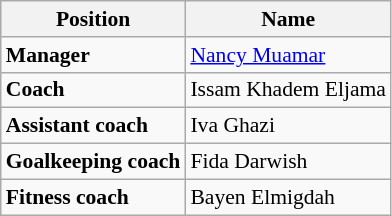<table class="wikitable" style="font-size:90%;">
<tr>
<th>Position</th>
<th>Name</th>
</tr>
<tr>
<td><strong>Manager</strong></td>
<td align="left"> <a href='#'>Nancy Muamar</a></td>
</tr>
<tr>
<td><strong>Coach</strong></td>
<td align="left"> Issam Khadem Eljama</td>
</tr>
<tr>
<td><strong>Assistant coach</strong></td>
<td align="left"> Iva Ghazi</td>
</tr>
<tr>
<td><strong>Goalkeeping coach</strong></td>
<td align="left"> Fida Darwish</td>
</tr>
<tr>
<td><strong>Fitness coach</strong></td>
<td align="left"> Bayen Elmigdah</td>
</tr>
</table>
